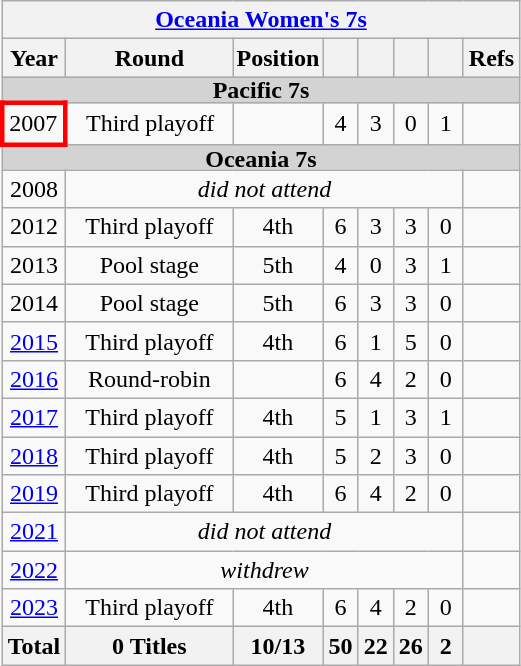<table class="wikitable" style="text-align: center;">
<tr>
<th colspan=8><a href='#'>Oceania Women's 7s</a></th>
</tr>
<tr>
<th>Year</th>
<th style="width:6.5em;">Round</th>
<th style="padding:2px;">Position</th>
<th style="width:1em;"></th>
<th style="width:1em;"></th>
<th style="width:1em;"></th>
<th style="width:1em;"></th>
<th>Refs</th>
</tr>
<tr bgcolor=lightgrey>
<td colspan=8 align=center style="line-height:9px;"><span><strong>Pacific 7s</strong></span></td>
</tr>
<tr>
<td align=left style="border: 3px solid red"> 2007</td>
<td>Third playoff</td>
<td></td>
<td>4</td>
<td>3</td>
<td>0</td>
<td>1</td>
<td align=center></td>
</tr>
<tr bgcolor=lightgrey>
<td colspan=8 align=center style="line-height:9px;"><span><strong>Oceania 7s</strong></span></td>
</tr>
<tr>
<td> 2008</td>
<td colspan="6" rowspan=1><em>did not attend</em></td>
<td align=center></td>
</tr>
<tr>
<td> 2012</td>
<td>Third playoff</td>
<td>4th</td>
<td>6</td>
<td>3</td>
<td>3</td>
<td>0</td>
<td align=center></td>
</tr>
<tr>
<td> 2013</td>
<td>Pool stage</td>
<td>5th</td>
<td>4</td>
<td>0</td>
<td>3</td>
<td>1</td>
<td align=center></td>
</tr>
<tr>
<td> 2014</td>
<td>Pool stage</td>
<td>5th</td>
<td>6</td>
<td>3</td>
<td>3</td>
<td>0</td>
<td align=center></td>
</tr>
<tr>
<td> <a href='#'>2015</a></td>
<td>Third playoff</td>
<td>4th</td>
<td>6</td>
<td>1</td>
<td>5</td>
<td>0</td>
<td align=center></td>
</tr>
<tr>
<td> <a href='#'>2016</a></td>
<td>Round-robin</td>
<td></td>
<td>6</td>
<td>4</td>
<td>2</td>
<td>0</td>
<td align=center></td>
</tr>
<tr>
<td> <a href='#'>2017</a></td>
<td>Third playoff</td>
<td>4th</td>
<td>5</td>
<td>1</td>
<td>3</td>
<td>1</td>
<td></td>
</tr>
<tr>
<td> <a href='#'>2018</a></td>
<td>Third playoff</td>
<td>4th</td>
<td>5</td>
<td>2</td>
<td>3</td>
<td>0</td>
<td></td>
</tr>
<tr>
<td> <a href='#'>2019</a></td>
<td>Third playoff</td>
<td>4th</td>
<td>6</td>
<td>4</td>
<td>2</td>
<td>0</td>
<td></td>
</tr>
<tr>
<td> <a href='#'>2021</a></td>
<td colspan="6" rowspan=1><em>did not attend</em></td>
<td></td>
</tr>
<tr>
<td> <a href='#'>2022</a></td>
<td colspan="6" rowspan=1><em>withdrew</em></td>
<td></td>
</tr>
<tr>
<td> <a href='#'>2023</a></td>
<td>Third playoff</td>
<td>4th</td>
<td>6</td>
<td>4</td>
<td>2</td>
<td>0</td>
<td></td>
</tr>
<tr>
<th>Total</th>
<th>0 Titles</th>
<th>10/13</th>
<th>50</th>
<th>22</th>
<th>26</th>
<th>2</th>
<th></th>
</tr>
</table>
